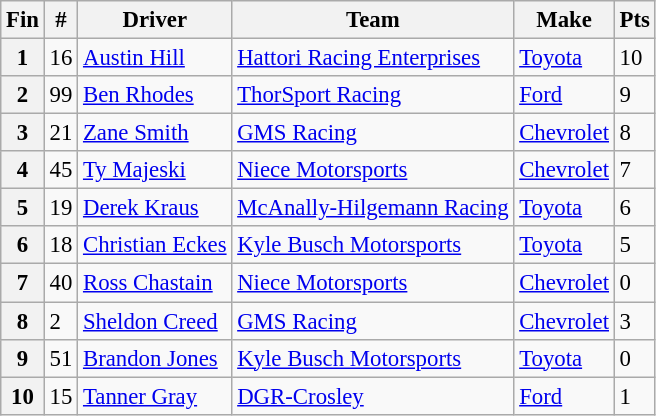<table class="wikitable" style="font-size:95%">
<tr>
<th>Fin</th>
<th>#</th>
<th>Driver</th>
<th>Team</th>
<th>Make</th>
<th>Pts</th>
</tr>
<tr>
<th>1</th>
<td>16</td>
<td><a href='#'>Austin Hill</a></td>
<td><a href='#'>Hattori Racing Enterprises</a></td>
<td><a href='#'>Toyota</a></td>
<td>10</td>
</tr>
<tr>
<th>2</th>
<td>99</td>
<td><a href='#'>Ben Rhodes</a></td>
<td><a href='#'>ThorSport Racing</a></td>
<td><a href='#'>Ford</a></td>
<td>9</td>
</tr>
<tr>
<th>3</th>
<td>21</td>
<td><a href='#'>Zane Smith</a></td>
<td><a href='#'>GMS Racing</a></td>
<td><a href='#'>Chevrolet</a></td>
<td>8</td>
</tr>
<tr>
<th>4</th>
<td>45</td>
<td><a href='#'>Ty Majeski</a></td>
<td><a href='#'>Niece Motorsports</a></td>
<td><a href='#'>Chevrolet</a></td>
<td>7</td>
</tr>
<tr>
<th>5</th>
<td>19</td>
<td><a href='#'>Derek Kraus</a></td>
<td><a href='#'>McAnally-Hilgemann Racing</a></td>
<td><a href='#'>Toyota</a></td>
<td>6</td>
</tr>
<tr>
<th>6</th>
<td>18</td>
<td><a href='#'>Christian Eckes</a></td>
<td><a href='#'>Kyle Busch Motorsports</a></td>
<td><a href='#'>Toyota</a></td>
<td>5</td>
</tr>
<tr>
<th>7</th>
<td>40</td>
<td><a href='#'>Ross Chastain</a></td>
<td><a href='#'>Niece Motorsports</a></td>
<td><a href='#'>Chevrolet</a></td>
<td>0</td>
</tr>
<tr>
<th>8</th>
<td>2</td>
<td><a href='#'>Sheldon Creed</a></td>
<td><a href='#'>GMS Racing</a></td>
<td><a href='#'>Chevrolet</a></td>
<td>3</td>
</tr>
<tr>
<th>9</th>
<td>51</td>
<td><a href='#'>Brandon Jones</a></td>
<td><a href='#'>Kyle Busch Motorsports</a></td>
<td><a href='#'>Toyota</a></td>
<td>0</td>
</tr>
<tr>
<th>10</th>
<td>15</td>
<td><a href='#'>Tanner Gray</a></td>
<td><a href='#'>DGR-Crosley</a></td>
<td><a href='#'>Ford</a></td>
<td>1</td>
</tr>
</table>
